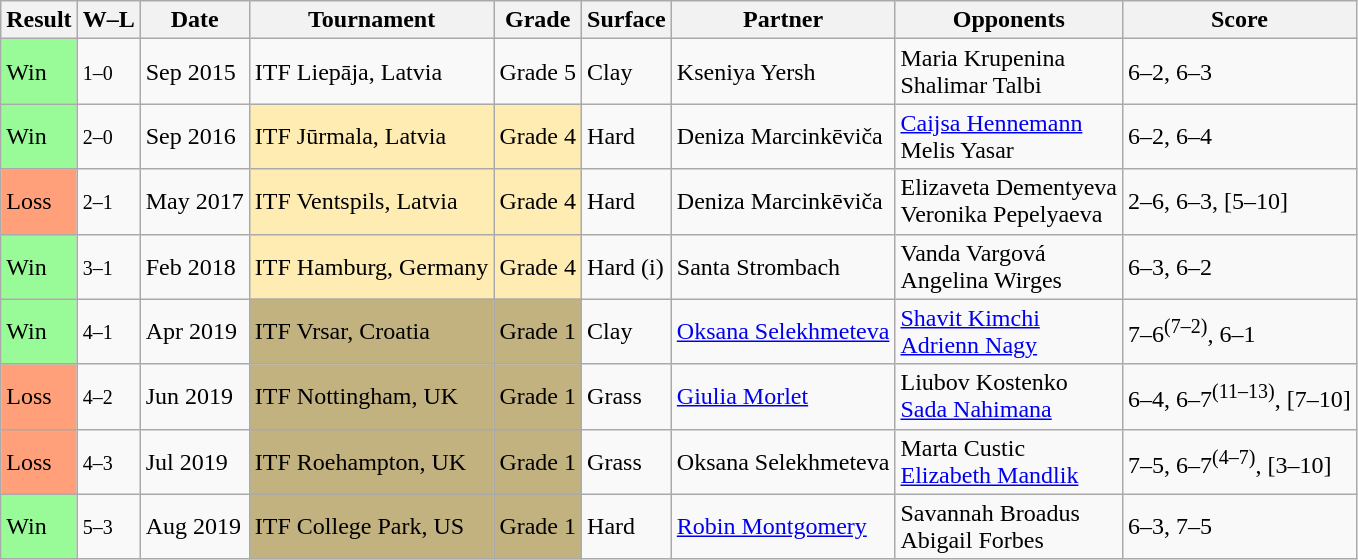<table class="wikitable">
<tr>
<th>Result</th>
<th>W–L</th>
<th>Date</th>
<th>Tournament</th>
<th>Grade</th>
<th>Surface</th>
<th>Partner</th>
<th>Opponents</th>
<th>Score</th>
</tr>
<tr>
<td bgcolor="98FB98">Win</td>
<td><small>1–0</small></td>
<td>Sep 2015</td>
<td>ITF Liepāja, Latvia</td>
<td>Grade 5</td>
<td>Clay</td>
<td> Kseniya Yersh</td>
<td> Maria Krupenina <br>  Shalimar Talbi</td>
<td>6–2, 6–3</td>
</tr>
<tr>
<td bgcolor="98FB98">Win</td>
<td><small>2–0</small></td>
<td>Sep 2016</td>
<td bgcolor=#ffecb2>ITF Jūrmala, Latvia</td>
<td bgcolor=#ffecb2>Grade 4</td>
<td>Hard</td>
<td> Deniza Marcinkēviča</td>
<td> <a href='#'>Caijsa Hennemann</a> <br>  Melis Yasar</td>
<td>6–2, 6–4</td>
</tr>
<tr>
<td style="background:#ffa07a;">Loss</td>
<td><small>2–1</small></td>
<td>May 2017</td>
<td bgcolor=#ffecb2>ITF Ventspils, Latvia</td>
<td bgcolor=#ffecb2>Grade 4</td>
<td>Hard</td>
<td> Deniza Marcinkēviča</td>
<td> Elizaveta Dementyeva <br>  Veronika Pepelyaeva</td>
<td>2–6, 6–3, [5–10]</td>
</tr>
<tr>
<td bgcolor="98FB98">Win</td>
<td><small>3–1</small></td>
<td>Feb 2018</td>
<td bgcolor=#ffecb2>ITF Hamburg, Germany</td>
<td bgcolor=#ffecb2>Grade 4</td>
<td>Hard (i)</td>
<td> Santa Strombach</td>
<td> Vanda Vargová <br>  Angelina Wirges</td>
<td>6–3, 6–2</td>
</tr>
<tr>
<td bgcolor="98FB98">Win</td>
<td><small>4–1</small></td>
<td>Apr 2019</td>
<td bgcolor=#C2B280>ITF Vrsar, Croatia</td>
<td bgcolor=#C2B280>Grade 1</td>
<td>Clay</td>
<td> <a href='#'>Oksana Selekhmeteva</a></td>
<td> <a href='#'>Shavit Kimchi</a> <br>  <a href='#'>Adrienn Nagy</a></td>
<td>7–6<sup>(7–2)</sup>, 6–1</td>
</tr>
<tr>
<td style="background:#ffa07a;">Loss</td>
<td><small>4–2</small></td>
<td>Jun 2019</td>
<td bgcolor=#C2B280>ITF Nottingham, UK</td>
<td bgcolor=#C2B280>Grade 1</td>
<td>Grass</td>
<td> <a href='#'>Giulia Morlet</a></td>
<td> Liubov Kostenko <br>  <a href='#'>Sada Nahimana</a></td>
<td>6–4, 6–7<sup>(11–13)</sup>, [7–10]</td>
</tr>
<tr>
<td style="background:#ffa07a;">Loss</td>
<td><small>4–3</small></td>
<td>Jul 2019</td>
<td bgcolor=#C2B280>ITF Roehampton, UK</td>
<td bgcolor=#C2B280>Grade 1</td>
<td>Grass</td>
<td> Oksana Selekhmeteva</td>
<td> Marta Custic <br>  <a href='#'>Elizabeth Mandlik</a></td>
<td>7–5, 6–7<sup>(4–7)</sup>, [3–10]</td>
</tr>
<tr>
<td bgcolor="98FB98">Win</td>
<td><small>5–3</small></td>
<td>Aug 2019</td>
<td bgcolor=#C2B280>ITF College Park, US</td>
<td bgcolor=#C2B280>Grade 1</td>
<td>Hard</td>
<td> <a href='#'>Robin Montgomery</a></td>
<td> Savannah Broadus <br>  Abigail Forbes</td>
<td>6–3, 7–5</td>
</tr>
</table>
